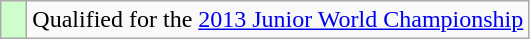<table class="wikitable" style="text-align: left;">
<tr>
<td width=10px bgcolor=#ccffcc></td>
<td>Qualified for the <a href='#'>2013 Junior World Championship</a></td>
</tr>
</table>
